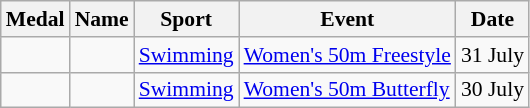<table class="wikitable sortable" style="font-size:90%">
<tr>
<th>Medal</th>
<th>Name</th>
<th>Sport</th>
<th>Event</th>
<th>Date</th>
</tr>
<tr>
<td></td>
<td></td>
<td><a href='#'>Swimming</a></td>
<td><a href='#'>Women's 50m Freestyle</a></td>
<td>31 July</td>
</tr>
<tr>
<td></td>
<td></td>
<td><a href='#'>Swimming</a></td>
<td><a href='#'>Women's 50m Butterfly</a></td>
<td>30 July</td>
</tr>
</table>
